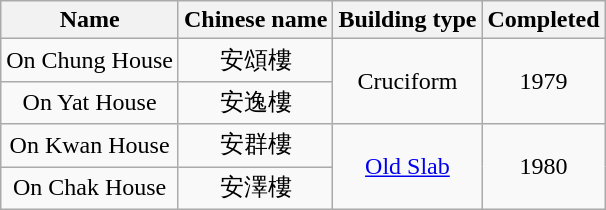<table class="wikitable" style="text-align: center">
<tr>
<th>Name</th>
<th>Chinese name</th>
<th>Building type</th>
<th>Completed</th>
</tr>
<tr>
<td>On Chung House</td>
<td>安頌樓</td>
<td rowspan="2">Cruciform</td>
<td rowspan="2">1979</td>
</tr>
<tr>
<td>On Yat House</td>
<td>安逸樓</td>
</tr>
<tr>
<td>On Kwan House</td>
<td>安群樓</td>
<td rowspan="2"><a href='#'>Old Slab</a></td>
<td rowspan="2">1980</td>
</tr>
<tr>
<td>On Chak House</td>
<td>安澤樓</td>
</tr>
</table>
